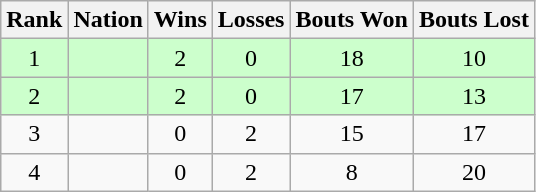<table class="wikitable sortable" style="text-align:center">
<tr>
<th>Rank</th>
<th>Nation</th>
<th>Wins</th>
<th>Losses</th>
<th>Bouts Won</th>
<th>Bouts Lost</th>
</tr>
<tr style="background:#cfc;">
<td>1</td>
<td align=left></td>
<td>2</td>
<td>0</td>
<td>18</td>
<td>10</td>
</tr>
<tr style= "background:#cfc;">
<td>2</td>
<td align=left></td>
<td>2</td>
<td>0</td>
<td>17</td>
<td>13</td>
</tr>
<tr>
<td>3</td>
<td align=left></td>
<td>0</td>
<td>2</td>
<td>15</td>
<td>17</td>
</tr>
<tr>
<td>4</td>
<td align=left></td>
<td>0</td>
<td>2</td>
<td>8</td>
<td>20</td>
</tr>
</table>
